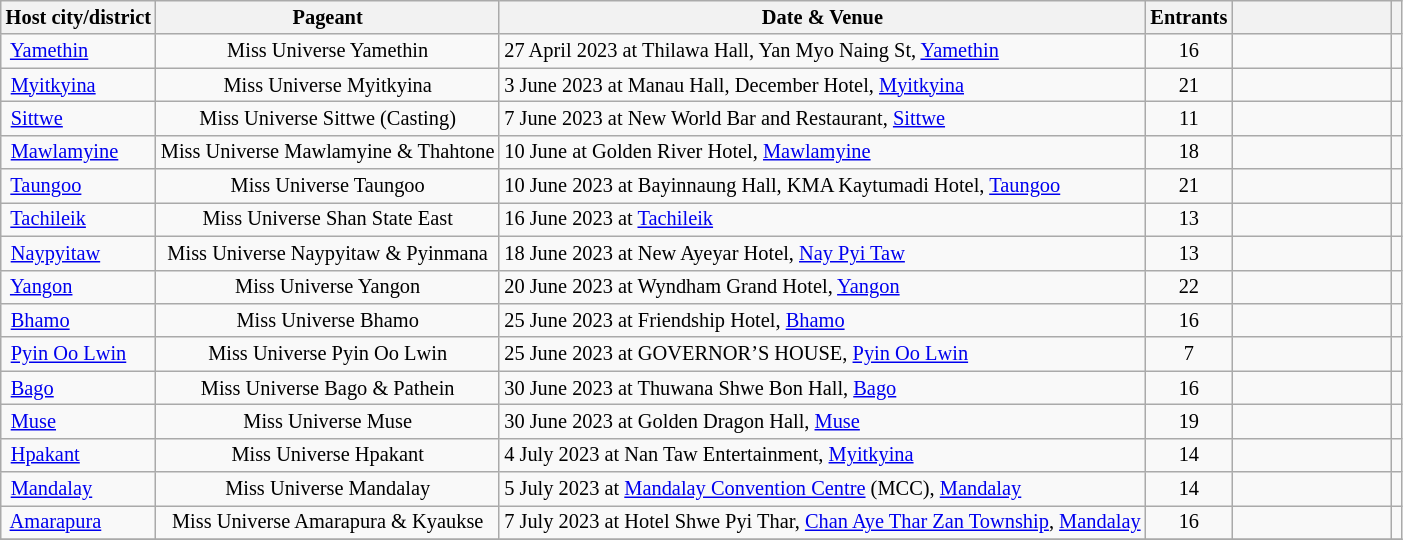<table class="wikitable sortable static-row-numbers static-row-header-text" style="font-size: 85%;">
<tr>
<th class="unsortable">Host city/district</th>
<th class="unsortable">Pageant</th>
<th class="unsortable">Date & Venue</th>
<th class="unsortable">Entrants</th>
<th class="unsortable" width=100px></th>
<th class="unsortable"></th>
</tr>
<tr>
<td> <a href='#'>Yamethin</a></td>
<td align=center>Miss Universe Yamethin</td>
<td>27 April 2023 at Thilawa Hall, Yan Myo Naing St, <a href='#'>Yamethin</a></td>
<td align=center>16</td>
<td></td>
<td align=center></td>
</tr>
<tr>
<td> <a href='#'>Myitkyina</a></td>
<td align=center>Miss Universe Myitkyina</td>
<td>3 June 2023 at Manau Hall, December Hotel, <a href='#'>Myitkyina</a></td>
<td align=center>21</td>
<td></td>
<td align=center></td>
</tr>
<tr>
<td> <a href='#'>Sittwe</a></td>
<td align=center>Miss Universe Sittwe (Casting)</td>
<td>7 June 2023 at New World Bar and Restaurant, <a href='#'>Sittwe</a></td>
<td align=center>11</td>
<td></td>
<td align=center></td>
</tr>
<tr>
<td> <a href='#'>Mawlamyine</a></td>
<td align=center>Miss Universe Mawlamyine & Thahtone</td>
<td>10 June at Golden River Hotel, <a href='#'>Mawlamyine</a></td>
<td align=center>18</td>
<td></td>
<td align=center></td>
</tr>
<tr>
<td> <a href='#'>Taungoo</a></td>
<td align=center>Miss Universe Taungoo</td>
<td>10 June 2023 at Bayinnaung Hall, KMA Kaytumadi Hotel, <a href='#'>Taungoo</a></td>
<td align=center>21</td>
<td></td>
<td align=center></td>
</tr>
<tr>
<td> <a href='#'>Tachileik</a></td>
<td align=center>Miss Universe Shan State East</td>
<td>16 June 2023 at <a href='#'>Tachileik</a></td>
<td align=center>13</td>
<td></td>
<td align=center></td>
</tr>
<tr>
<td> <a href='#'>Naypyitaw</a></td>
<td align=center>Miss Universe Naypyitaw & Pyinmana</td>
<td>18 June 2023 at New Ayeyar Hotel, <a href='#'>Nay Pyi Taw</a></td>
<td align=center>13</td>
<td></td>
<td align=center></td>
</tr>
<tr>
<td> <a href='#'>Yangon</a></td>
<td align=center>Miss Universe Yangon</td>
<td>20 June 2023 at Wyndham Grand Hotel, <a href='#'>Yangon</a></td>
<td align=center>22</td>
<td></td>
<td align=center></td>
</tr>
<tr>
<td> <a href='#'>Bhamo</a></td>
<td align=center>Miss Universe Bhamo</td>
<td>25 June 2023 at Friendship Hotel, <a href='#'>Bhamo</a></td>
<td align=center>16</td>
<td></td>
<td align=center></td>
</tr>
<tr>
<td> <a href='#'>Pyin Oo Lwin</a></td>
<td align=center>Miss Universe Pyin Oo Lwin</td>
<td>25 June 2023 at GOVERNOR’S HOUSE, <a href='#'>Pyin Oo Lwin</a></td>
<td align=center>7</td>
<td></td>
<td align=center></td>
</tr>
<tr>
<td> <a href='#'>Bago</a></td>
<td align=center>Miss Universe Bago & Pathein</td>
<td>30 June 2023 at Thuwana Shwe Bon Hall, <a href='#'>Bago</a></td>
<td align=center>16</td>
<td></td>
<td align=center></td>
</tr>
<tr>
<td> <a href='#'>Muse</a></td>
<td align=center>Miss Universe Muse</td>
<td>30 June 2023 at Golden Dragon Hall, <a href='#'>Muse</a></td>
<td align=center>19</td>
<td></td>
<td align=center></td>
</tr>
<tr>
<td> <a href='#'>Hpakant</a></td>
<td align=center>Miss Universe Hpakant</td>
<td>4 July 2023 at Nan Taw Entertainment, <a href='#'>Myitkyina</a></td>
<td align=center>14</td>
<td></td>
<td align=center></td>
</tr>
<tr>
<td> <a href='#'>Mandalay</a></td>
<td align=center>Miss Universe Mandalay</td>
<td>5 July 2023 at <a href='#'>Mandalay Convention Centre</a> (MCC), <a href='#'>Mandalay</a></td>
<td align=center>14</td>
<td></td>
<td align=center></td>
</tr>
<tr>
<td> <a href='#'>Amarapura</a></td>
<td align=center>Miss Universe Amarapura & Kyaukse</td>
<td>7 July 2023 at Hotel Shwe Pyi Thar, <a href='#'>Chan Aye Thar Zan Township</a>, <a href='#'>Mandalay</a></td>
<td align=center>16</td>
<td></td>
<td align=center></td>
</tr>
<tr>
</tr>
</table>
